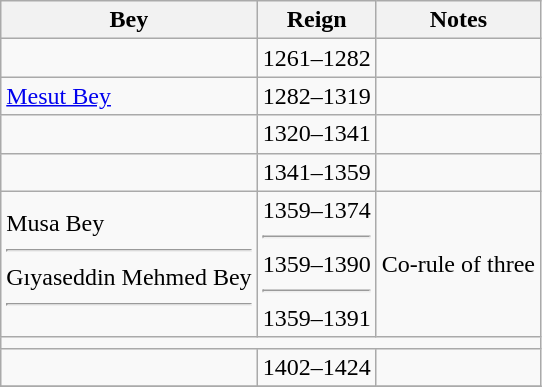<table class="wikitable">
<tr>
<th>Bey</th>
<th>Reign</th>
<th>Notes</th>
</tr>
<tr>
<td></td>
<td>1261–1282</td>
<td></td>
</tr>
<tr>
<td><a href='#'>Mesut Bey</a></td>
<td>1282–1319</td>
<td></td>
</tr>
<tr>
<td></td>
<td>1320–1341</td>
<td></td>
</tr>
<tr>
<td></td>
<td>1341–1359</td>
<td></td>
</tr>
<tr>
<td>Musa Bey <hr> Gıyaseddin Mehmed Bey <hr> </td>
<td>1359–1374 <hr> 1359–1390 <hr> 1359–1391</td>
<td>Co-rule of three</td>
</tr>
<tr>
<td colspan=3></td>
</tr>
<tr>
<td></td>
<td>1402–1424</td>
<td></td>
</tr>
<tr>
</tr>
</table>
